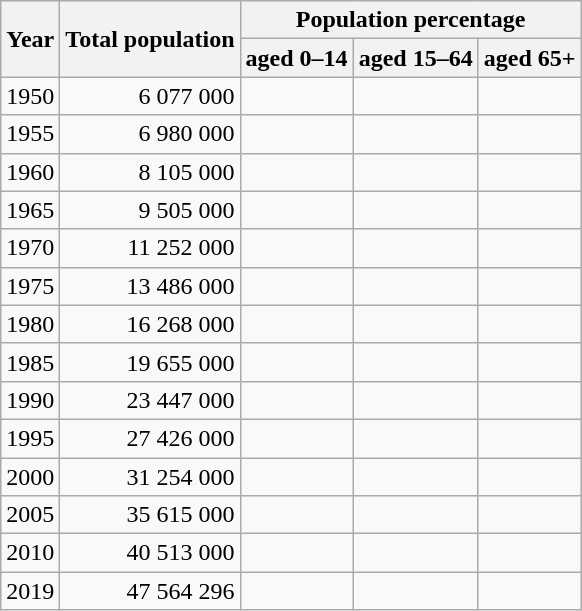<table class="wikitable" style="text-align: right;">
<tr>
<th rowspan=2>Year</th>
<th rowspan=2>Total population</th>
<th colspan=3>Population percentage</th>
</tr>
<tr>
<th>aged 0–14</th>
<th>aged 15–64</th>
<th>aged 65+</th>
</tr>
<tr>
<td>1950</td>
<td>6 077 000</td>
<td></td>
<td></td>
<td></td>
</tr>
<tr>
<td>1955</td>
<td>6 980 000</td>
<td></td>
<td></td>
<td></td>
</tr>
<tr>
<td>1960</td>
<td>8 105 000</td>
<td></td>
<td></td>
<td></td>
</tr>
<tr>
<td>1965</td>
<td>9 505 000</td>
<td></td>
<td></td>
<td></td>
</tr>
<tr>
<td>1970</td>
<td>11 252 000</td>
<td></td>
<td></td>
<td></td>
</tr>
<tr>
<td>1975</td>
<td>13 486 000</td>
<td></td>
<td></td>
<td></td>
</tr>
<tr>
<td>1980</td>
<td>16 268 000</td>
<td></td>
<td></td>
<td></td>
</tr>
<tr>
<td>1985</td>
<td>19 655 000</td>
<td></td>
<td></td>
<td></td>
</tr>
<tr>
<td>1990</td>
<td>23 447 000</td>
<td></td>
<td></td>
<td></td>
</tr>
<tr>
<td>1995</td>
<td>27 426 000</td>
<td></td>
<td></td>
<td></td>
</tr>
<tr>
<td>2000</td>
<td>31 254 000</td>
<td></td>
<td></td>
<td></td>
</tr>
<tr>
<td>2005</td>
<td>35 615 000</td>
<td></td>
<td></td>
<td></td>
</tr>
<tr>
<td>2010</td>
<td>40 513 000</td>
<td></td>
<td></td>
<td></td>
</tr>
<tr>
<td>2019</td>
<td>47 564 296</td>
<td></td>
<td></td>
<td></td>
</tr>
</table>
